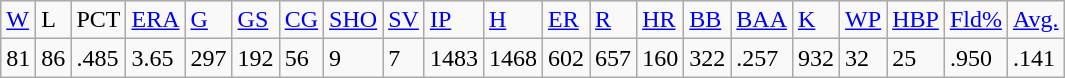<table class="wikitable">
<tr>
<td><a href='#'>W</a></td>
<td>L</td>
<td>PCT</td>
<td><a href='#'>ERA</a></td>
<td><a href='#'>G</a></td>
<td><a href='#'>GS</a></td>
<td><a href='#'>CG</a></td>
<td><a href='#'>SHO</a></td>
<td><a href='#'>SV</a></td>
<td><a href='#'>IP</a></td>
<td><a href='#'>H</a></td>
<td><a href='#'>ER</a></td>
<td><a href='#'>R</a></td>
<td><a href='#'>HR</a></td>
<td><a href='#'>BB</a></td>
<td><a href='#'>BAA</a></td>
<td><a href='#'>K</a></td>
<td><a href='#'>WP</a></td>
<td><a href='#'>HBP</a></td>
<td><a href='#'>Fld%</a></td>
<td><a href='#'>Avg.</a></td>
</tr>
<tr>
<td>81</td>
<td>86</td>
<td>.485</td>
<td>3.65</td>
<td>297</td>
<td>192</td>
<td>56</td>
<td>9</td>
<td>7</td>
<td>1483</td>
<td>1468</td>
<td>602</td>
<td>657</td>
<td>160</td>
<td>322</td>
<td>.257</td>
<td>932</td>
<td>32</td>
<td>25</td>
<td>.950</td>
<td>.141</td>
</tr>
</table>
